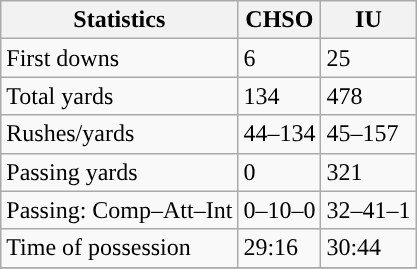<table class="wikitable" style="float: left;">
<tr>
<th>Statistics</th>
<th>CHSO</th>
<th>IU</th>
</tr>
<tr>
<td>First downs</td>
<td>6</td>
<td>25</td>
</tr>
<tr>
<td>Total yards</td>
<td>134</td>
<td>478</td>
</tr>
<tr>
<td>Rushes/yards</td>
<td>44–134</td>
<td>45–157</td>
</tr>
<tr>
<td>Passing yards</td>
<td>0</td>
<td>321</td>
</tr>
<tr>
<td>Passing: Comp–Att–Int</td>
<td>0–10–0</td>
<td>32–41–1</td>
</tr>
<tr>
<td>Time of possession</td>
<td>29:16</td>
<td>30:44</td>
</tr>
<tr>
</tr>
</table>
